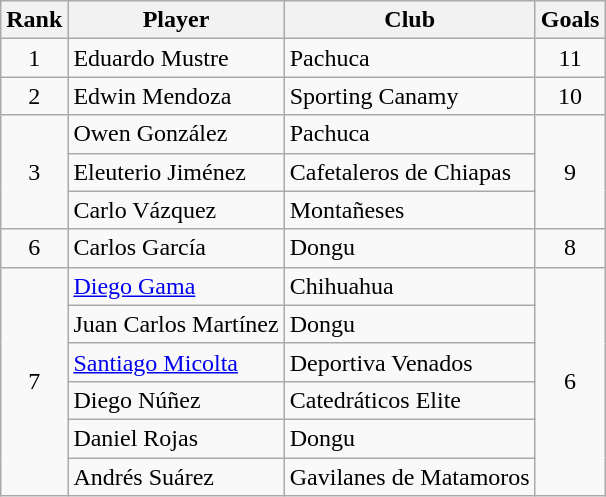<table class="wikitable">
<tr>
<th>Rank</th>
<th>Player</th>
<th>Club</th>
<th>Goals</th>
</tr>
<tr>
<td align=center rowspan=1>1</td>
<td> Eduardo Mustre</td>
<td>Pachuca</td>
<td align=center rowspan=1>11</td>
</tr>
<tr>
<td align=center rowspan=1>2</td>
<td> Edwin Mendoza</td>
<td>Sporting Canamy</td>
<td align=center rowspan=1>10</td>
</tr>
<tr>
<td align=center rowspan=3>3</td>
<td> Owen González</td>
<td>Pachuca</td>
<td align=center rowspan=3>9</td>
</tr>
<tr>
<td> Eleuterio Jiménez</td>
<td>Cafetaleros de Chiapas</td>
</tr>
<tr>
<td> Carlo Vázquez</td>
<td>Montañeses</td>
</tr>
<tr>
<td align=center rowspan=1>6</td>
<td> Carlos García</td>
<td>Dongu</td>
<td align=center rowspan=1>8</td>
</tr>
<tr>
<td align=center rowspan=6>7</td>
<td> <a href='#'>Diego Gama</a></td>
<td>Chihuahua</td>
<td align=center rowspan=6>6</td>
</tr>
<tr>
<td> Juan Carlos Martínez</td>
<td>Dongu</td>
</tr>
<tr>
<td> <a href='#'>Santiago Micolta</a></td>
<td>Deportiva Venados</td>
</tr>
<tr>
<td> Diego Núñez</td>
<td>Catedráticos Elite</td>
</tr>
<tr>
<td> Daniel Rojas</td>
<td>Dongu</td>
</tr>
<tr>
<td> Andrés Suárez</td>
<td>Gavilanes de Matamoros</td>
</tr>
</table>
